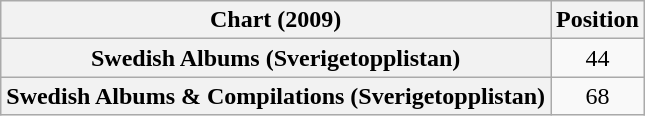<table class="wikitable plainrowheaders" style="text-align:center">
<tr>
<th scope="col">Chart (2009)</th>
<th scope="col">Position</th>
</tr>
<tr>
<th scope="row">Swedish Albums (Sverigetopplistan)</th>
<td>44</td>
</tr>
<tr>
<th scope="row">Swedish Albums & Compilations (Sverigetopplistan)</th>
<td>68</td>
</tr>
</table>
